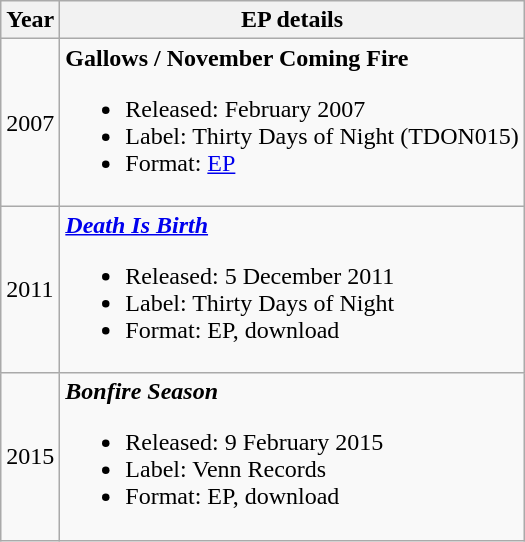<table class ="wikitable">
<tr>
<th>Year</th>
<th>EP details</th>
</tr>
<tr>
<td>2007</td>
<td align=left><strong>Gallows / November Coming Fire</strong><br><ul><li>Released: February 2007</li><li>Label: Thirty Days of Night (TDON015)</li><li>Format: <a href='#'>EP</a></li></ul></td>
</tr>
<tr>
<td>2011</td>
<td align=left><strong><em><a href='#'>Death Is Birth</a></em></strong><br><ul><li>Released: 5 December 2011</li><li>Label: Thirty Days of Night</li><li>Format: EP, download</li></ul></td>
</tr>
<tr>
<td>2015</td>
<td align=left><strong><em>Bonfire Season</em></strong><br><ul><li>Released: 9 February 2015</li><li>Label: Venn Records</li><li>Format: EP, download</li></ul></td>
</tr>
</table>
